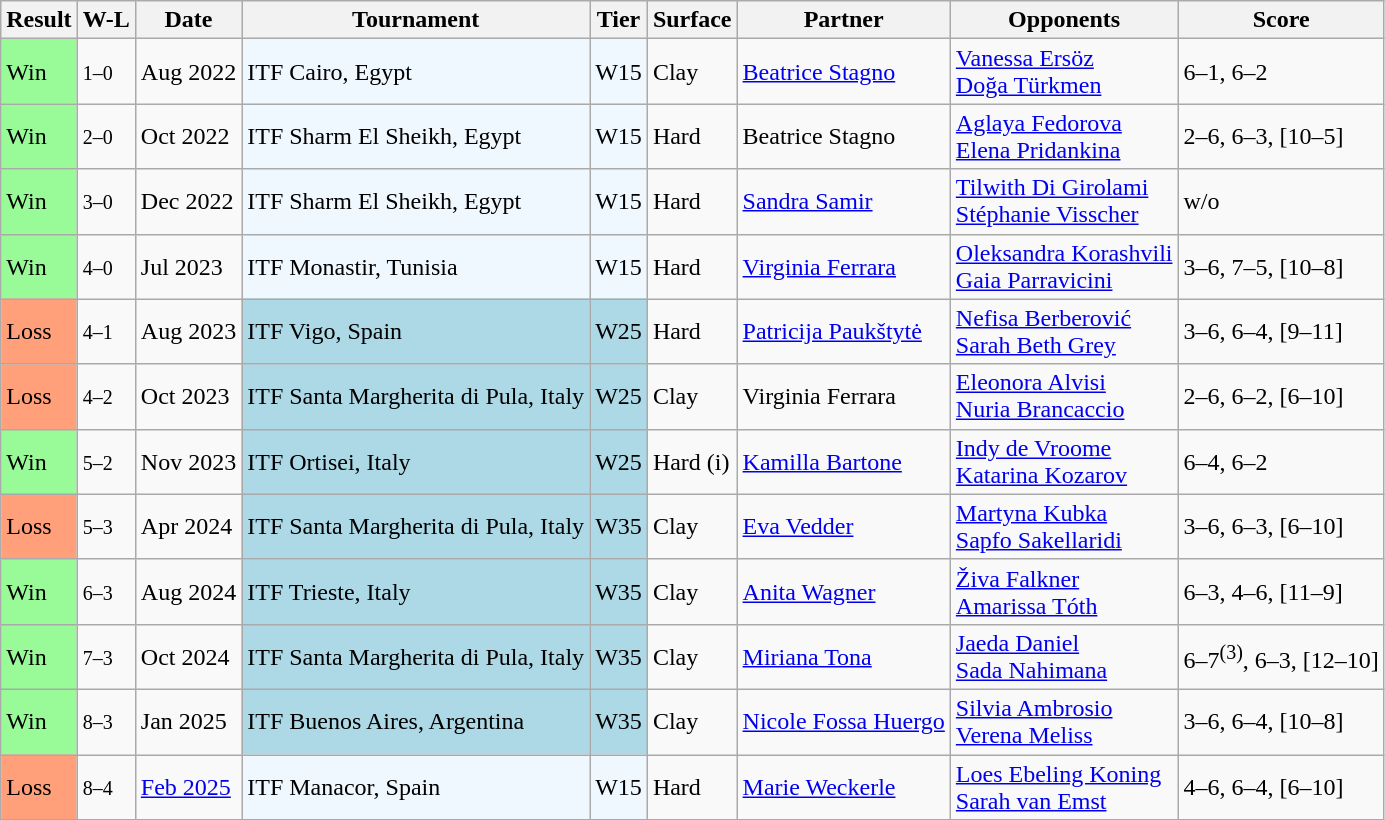<table class="wikitable sortable">
<tr>
<th>Result</th>
<th class=unsortable>W-L</th>
<th>Date</th>
<th>Tournament</th>
<th>Tier</th>
<th>Surface</th>
<th>Partner</th>
<th>Opponents</th>
<th class=unsortable>Score</th>
</tr>
<tr>
<td style="background:#98fb98;">Win</td>
<td><small>1–0</small></td>
<td>Aug 2022</td>
<td style="background:#f0f8ff;">ITF Cairo, Egypt</td>
<td style="background:#f0f8ff;">W15</td>
<td>Clay</td>
<td> <a href='#'>Beatrice Stagno</a></td>
<td> <a href='#'>Vanessa Ersöz</a> <br>  <a href='#'>Doğa Türkmen</a></td>
<td>6–1, 6–2</td>
</tr>
<tr>
<td style="background:#98fb98;">Win</td>
<td><small>2–0</small></td>
<td>Oct 2022</td>
<td style="background:#f0f8ff;">ITF Sharm El Sheikh, Egypt</td>
<td style="background:#f0f8ff;">W15</td>
<td>Hard</td>
<td> Beatrice Stagno</td>
<td> <a href='#'>Aglaya Fedorova</a> <br>  <a href='#'>Elena Pridankina</a></td>
<td>2–6, 6–3, [10–5]</td>
</tr>
<tr>
<td style="background:#98FB98;">Win</td>
<td><small>3–0</small></td>
<td>Dec 2022</td>
<td style="background:#f0f8ff;">ITF Sharm El Sheikh, Egypt</td>
<td style="background:#f0f8ff;">W15</td>
<td>Hard</td>
<td> <a href='#'>Sandra Samir</a></td>
<td> <a href='#'>Tilwith Di Girolami</a> <br>  <a href='#'>Stéphanie Visscher</a></td>
<td>w/o</td>
</tr>
<tr>
<td style="background:#98FB98;">Win</td>
<td><small>4–0</small></td>
<td>Jul 2023</td>
<td style="background:#f0f8ff;">ITF Monastir, Tunisia</td>
<td style="background:#f0f8ff;">W15</td>
<td>Hard</td>
<td> <a href='#'>Virginia Ferrara</a></td>
<td> <a href='#'>Oleksandra Korashvili</a> <br>  <a href='#'>Gaia Parravicini</a></td>
<td>3–6, 7–5, [10–8]</td>
</tr>
<tr>
<td style="background:#ffa07a;">Loss</td>
<td><small>4–1</small></td>
<td>Aug 2023</td>
<td style="background:lightblue;">ITF Vigo, Spain</td>
<td style="background:lightblue;">W25</td>
<td>Hard</td>
<td> <a href='#'>Patricija Paukštytė</a></td>
<td> <a href='#'>Nefisa Berberović</a> <br>  <a href='#'>Sarah Beth Grey</a></td>
<td>3–6, 6–4, [9–11]</td>
</tr>
<tr>
<td style="background:#ffa07a;">Loss</td>
<td><small>4–2</small></td>
<td>Oct 2023</td>
<td style="background:lightblue;">ITF Santa Margherita di Pula, Italy</td>
<td style="background:lightblue;">W25</td>
<td>Clay</td>
<td> Virginia Ferrara</td>
<td> <a href='#'>Eleonora Alvisi</a> <br>  <a href='#'>Nuria Brancaccio</a></td>
<td>2–6, 6–2, [6–10]</td>
</tr>
<tr>
<td style=background:#98fb98;>Win</td>
<td><small>5–2</small></td>
<td>Nov 2023</td>
<td style=background:lightblue;>ITF Ortisei, Italy</td>
<td style=background:lightblue;>W25</td>
<td>Hard (i)</td>
<td> <a href='#'>Kamilla Bartone</a></td>
<td> <a href='#'>Indy de Vroome</a> <br>  <a href='#'>Katarina Kozarov</a></td>
<td>6–4, 6–2</td>
</tr>
<tr>
<td style="background:#ffa07a;">Loss</td>
<td><small>5–3</small></td>
<td>Apr 2024</td>
<td style="background:lightblue;">ITF Santa Margherita di Pula, Italy</td>
<td style="background:lightblue;">W35</td>
<td>Clay</td>
<td> <a href='#'>Eva Vedder</a></td>
<td> <a href='#'>Martyna Kubka</a> <br>  <a href='#'>Sapfo Sakellaridi</a></td>
<td>3–6, 6–3, [6–10]</td>
</tr>
<tr>
<td style=background:#98fb98;>Win</td>
<td><small>6–3</small></td>
<td>Aug 2024</td>
<td style=background:lightblue;>ITF Trieste, Italy</td>
<td style=background:lightblue;>W35</td>
<td>Clay</td>
<td> <a href='#'>Anita Wagner</a></td>
<td> <a href='#'>Živa Falkner</a> <br>  <a href='#'>Amarissa Tóth</a></td>
<td>6–3, 4–6, [11–9]</td>
</tr>
<tr>
<td style=background:#98fb98;>Win</td>
<td><small>7–3</small></td>
<td>Oct 2024</td>
<td style="background:lightblue;">ITF Santa Margherita di Pula, Italy</td>
<td style="background:lightblue;">W35</td>
<td>Clay</td>
<td> <a href='#'>Miriana Tona</a></td>
<td> <a href='#'>Jaeda Daniel</a> <br>  <a href='#'>Sada Nahimana</a></td>
<td>6–7<sup>(3)</sup>, 6–3, [12–10]</td>
</tr>
<tr>
<td style="background:#98fb98;">Win</td>
<td><small>8–3</small></td>
<td>Jan 2025</td>
<td style="background:lightblue;">ITF Buenos Aires, Argentina</td>
<td style="background:lightblue;">W35</td>
<td>Clay</td>
<td> <a href='#'>Nicole Fossa Huergo</a></td>
<td> <a href='#'>Silvia Ambrosio</a> <br>  <a href='#'>Verena Meliss</a></td>
<td>3–6, 6–4, [10–8]</td>
</tr>
<tr>
<td style="background:#ffa07a;">Loss</td>
<td><small>8–4</small></td>
<td><a href='#'>Feb 2025</a></td>
<td style="background:#f0f8ff;">ITF Manacor, Spain</td>
<td style="background:#f0f8ff;">W15</td>
<td>Hard</td>
<td> <a href='#'>Marie Weckerle</a></td>
<td> <a href='#'>Loes Ebeling Koning</a><br> <a href='#'>Sarah van Emst</a></td>
<td>4–6, 6–4, [6–10]</td>
</tr>
</table>
